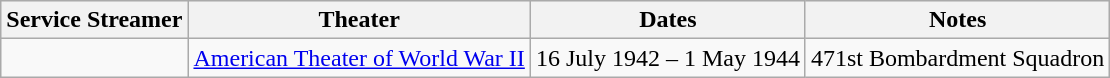<table class="wikitable">
<tr style="background:#efefef;">
<th>Service Streamer</th>
<th>Theater</th>
<th>Dates</th>
<th>Notes</th>
</tr>
<tr>
<td></td>
<td><a href='#'>American Theater of World War II</a></td>
<td>16 July 1942 – 1 May 1944</td>
<td>471st Bombardment Squadron</td>
</tr>
</table>
